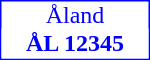<table style="border:1px solid blue; color:blue" cellspacing="0" cellpadding="0" width="100px">
<tr>
<td align="center" height="10"><span>  Åland </span></td>
</tr>
<tr>
<td align="center" height="20" bgcolor="#FFFFFF"><span><strong>ÅL 12345</strong></span></td>
</tr>
</table>
